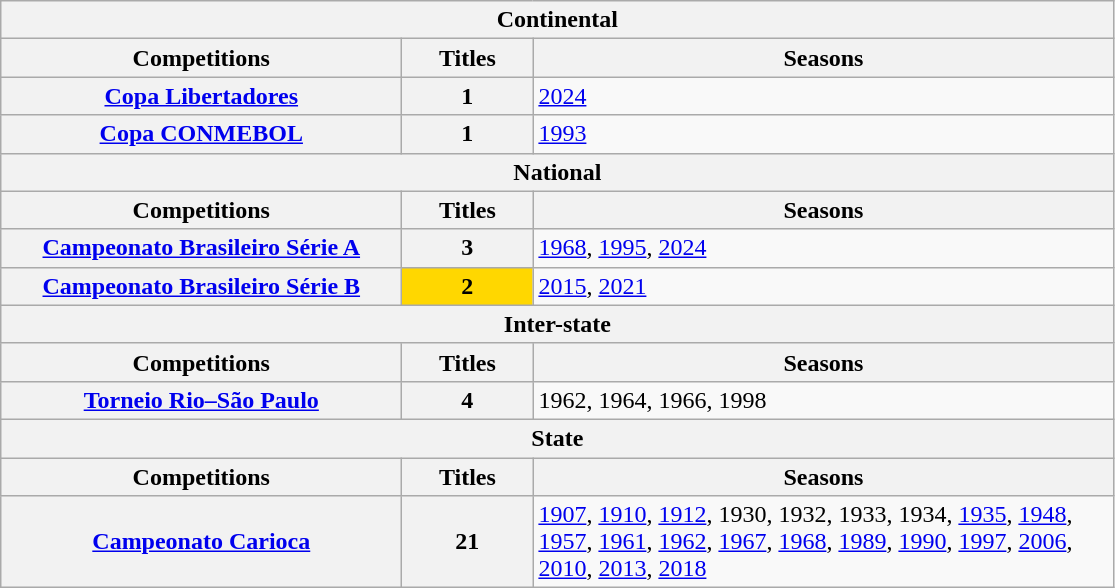<table class="wikitable">
<tr>
<th colspan="3">Continental</th>
</tr>
<tr>
<th style="width:260px">Competitions</th>
<th style="width:80px">Titles</th>
<th style="width:380px">Seasons</th>
</tr>
<tr>
<th scope=row><a href='#'>Copa Libertadores</a></th>
<th align="center">1</th>
<td><a href='#'>2024</a></td>
</tr>
<tr>
<th style="text-align:center"><a href='#'>Copa CONMEBOL</a></th>
<th style="text-align:center">1</th>
<td align="left"><a href='#'>1993</a></td>
</tr>
<tr>
<th colspan="3">National</th>
</tr>
<tr>
<th style="width:260px">Competitions</th>
<th style="width:80px">Titles</th>
<th style="width:380px">Seasons</th>
</tr>
<tr>
<th style="text-align:center"><a href='#'>Campeonato Brasileiro Série A</a></th>
<th style="text-align:center">3</th>
<td align="left"><a href='#'>1968</a>, <a href='#'>1995</a>, <a href='#'>2024</a></td>
</tr>
<tr>
<th style="text-align:center"><a href='#'>Campeonato Brasileiro Série B</a></th>
<td bgcolor="gold" style="text-align:center"><strong>2</strong></td>
<td align="left"><a href='#'>2015</a>, <a href='#'>2021</a></td>
</tr>
<tr>
<th colspan="3">Inter-state</th>
</tr>
<tr>
<th>Competitions</th>
<th>Titles</th>
<th>Seasons</th>
</tr>
<tr>
<th><a href='#'>Torneio Rio–São Paulo</a></th>
<th style="text-align:center">4</th>
<td align="left">1962, 1964, 1966, 1998</td>
</tr>
<tr>
<th colspan="3">State</th>
</tr>
<tr>
<th>Competitions</th>
<th>Titles</th>
<th>Seasons</th>
</tr>
<tr>
<th style="text-align:center"><a href='#'>Campeonato Carioca</a></th>
<th style="text-align:center">21</th>
<td align="left"><a href='#'>1907</a>, <a href='#'>1910</a>, <a href='#'>1912</a>, 1930, 1932, 1933, 1934, <a href='#'>1935</a>, <a href='#'>1948</a>, <a href='#'>1957</a>, <a href='#'>1961</a>, <a href='#'>1962</a>, <a href='#'>1967</a>, <a href='#'>1968</a>, <a href='#'>1989</a>, <a href='#'>1990</a>, <a href='#'>1997</a>, <a href='#'>2006</a>, <a href='#'>2010</a>, <a href='#'>2013</a>, <a href='#'>2018</a></td>
</tr>
</table>
